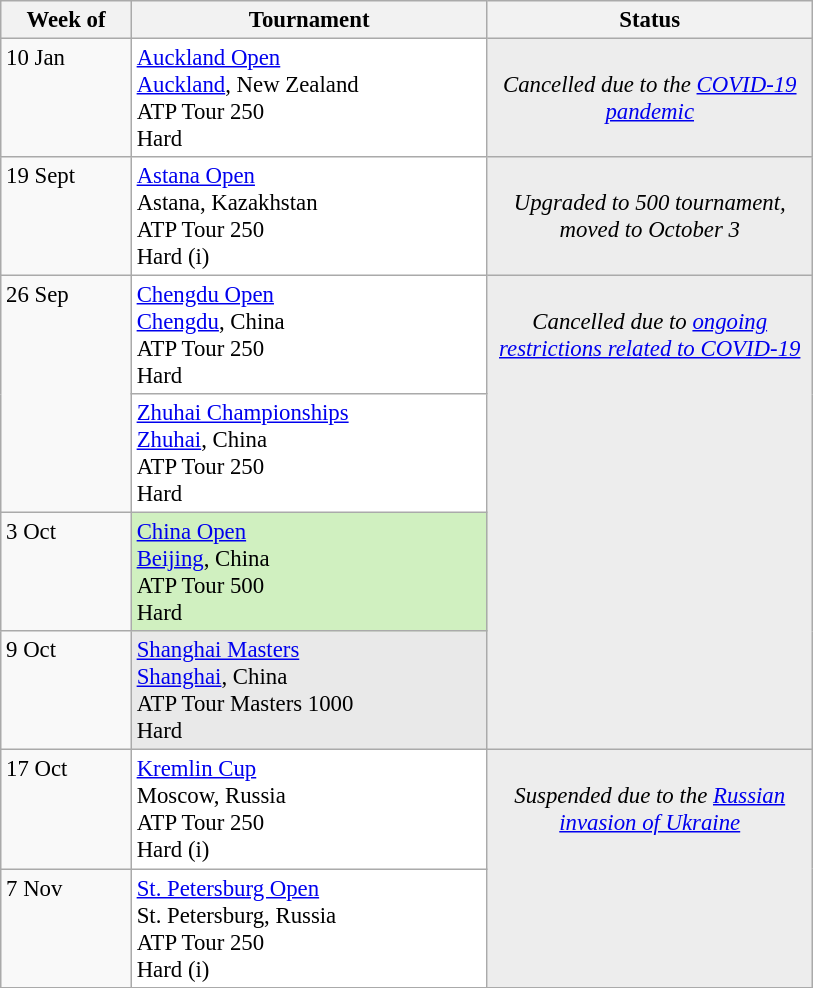<table class=wikitable style=font-size:95%>
<tr>
<th width=80>Week of</th>
<th width=230>Tournament</th>
<th width=210>Status</th>
</tr>
<tr valign=top>
<td>10 Jan</td>
<td style="background:#fff;"><a href='#'>Auckland Open</a><br><a href='#'>Auckland</a>, New Zealand<br>ATP Tour 250<br>Hard</td>
<td style="text-align:center; background:#ededed;"><br><em>Cancelled due to the <a href='#'>COVID-19 pandemic</a></em></td>
</tr>
<tr valign="top">
<td>19 Sept</td>
<td style="background:#fff;"><a href='#'>Astana Open</a><br>Astana, Kazakhstan<br>ATP Tour 250<br>Hard (i)</td>
<td style="text-align:center; background:#ededed;"><br><em>Upgraded to 500 tournament, moved to October 3</em></td>
</tr>
<tr valign=top>
<td rowspan=2>26 Sep</td>
<td style="background:#fff;"><a href='#'>Chengdu Open</a><br><a href='#'>Chengdu</a>, China<br>ATP Tour 250<br>Hard</td>
<td rowspan="4" align="center" bgcolor="ededed"><br><em>Cancelled due to <a href='#'>ongoing restrictions related to COVID-19</a></em></td>
</tr>
<tr valign=top>
<td style="background:#fff;"><a href='#'>Zhuhai Championships</a><br><a href='#'>Zhuhai</a>, China<br>ATP Tour 250<br>Hard</td>
</tr>
<tr valign=top>
<td>3 Oct</td>
<td style="background:#d0f0c0;"><a href='#'>China Open</a><br><a href='#'>Beijing</a>, China<br>ATP Tour 500<br>Hard</td>
</tr>
<tr valign=top>
<td>9 Oct</td>
<td style="background:#e9e9e9;"><a href='#'>Shanghai Masters</a><br><a href='#'>Shanghai</a>, China<br>ATP Tour Masters 1000<br>Hard</td>
</tr>
<tr valign=top>
<td>17 Oct</td>
<td style="background:#fff;"><a href='#'>Kremlin Cup</a><br>Moscow, Russia<br>ATP Tour 250<br>Hard (i)</td>
<td rowspan="2" align="center" bgcolor="ededed"><br><em>Suspended due to the <a href='#'>Russian invasion of Ukraine</a></em></td>
</tr>
<tr valign=top>
<td>7 Nov</td>
<td style="background:#fff;"><a href='#'>St. Petersburg Open</a><br>St. Petersburg, Russia<br>ATP Tour 250<br>Hard (i)</td>
</tr>
<tr>
</tr>
</table>
